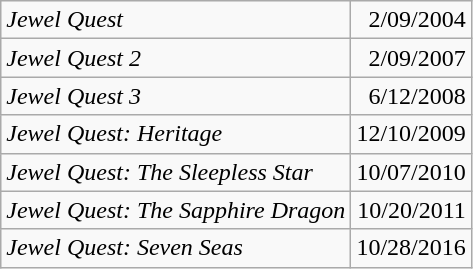<table class="wikitable" style="text-align:right">
<tr>
<td style="text-align:left"><em>Jewel Quest</em></td>
<td>2/09/2004</td>
</tr>
<tr u>
<td style="text-align:left"><em>Jewel Quest 2</em></td>
<td>2/09/2007</td>
</tr>
<tr>
<td style="text-align:left"><em>Jewel Quest 3</em></td>
<td>6/12/2008</td>
</tr>
<tr>
<td style="text-align:left"><em>Jewel Quest: Heritage</em></td>
<td>12/10/2009</td>
</tr>
<tr>
<td style="text-align:left"><em>Jewel Quest: The Sleepless Star</em></td>
<td>10/07/2010</td>
</tr>
<tr>
<td style="text-align:left"><em>Jewel Quest: The Sapphire Dragon</em></td>
<td>10/20/2011</td>
</tr>
<tr>
<td style="text-align:left"><em>Jewel Quest: Seven Seas</em></td>
<td>10/28/2016</td>
</tr>
</table>
